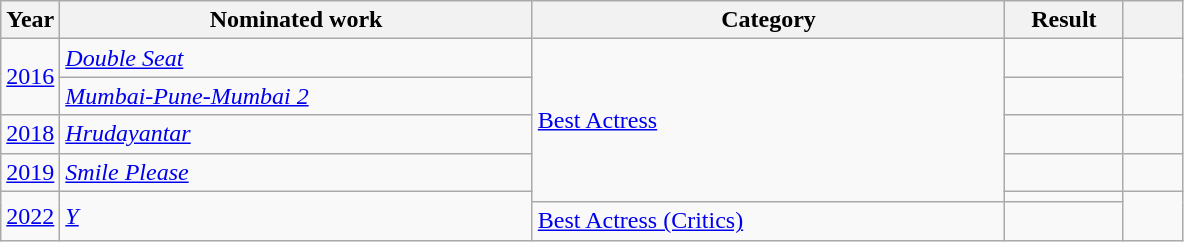<table class="wikitable">
<tr>
<th width="5%">Year</th>
<th width="40%">Nominated work</th>
<th width="40%">Category</th>
<th width="10%">Result</th>
<th width="5%"></th>
</tr>
<tr>
<td rowspan="2" style="text-align:center;"><a href='#'>2016</a></td>
<td><em><a href='#'>Double Seat</a></em></td>
<td rowspan="5"><a href='#'>Best Actress</a></td>
<td></td>
<td rowspan="2" style="text-align:center;"></td>
</tr>
<tr>
<td><em><a href='#'>Mumbai-Pune-Mumbai 2</a></em></td>
<td></td>
</tr>
<tr>
<td style="text-align:center;"><a href='#'>2018</a></td>
<td><em><a href='#'>Hrudayantar</a></em></td>
<td></td>
<td style="text-align:center;"></td>
</tr>
<tr>
<td style="text-align:center;"><a href='#'>2019</a></td>
<td><em><a href='#'>Smile Please</a></em></td>
<td></td>
<td style="text-align:center;"></td>
</tr>
<tr>
<td rowspan="2" style="text-align:center;"><a href='#'>2022</a></td>
<td rowspan="2"><em><a href='#'>Y</a></em></td>
<td></td>
<td rowspan="2" style="text-align:center;"></td>
</tr>
<tr>
<td><a href='#'>Best Actress (Critics)</a></td>
<td></td>
</tr>
</table>
